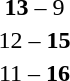<table style="text-align:center">
<tr>
<th width=200></th>
<th width=100></th>
<th width=200></th>
</tr>
<tr>
<td align=right><strong></strong></td>
<td><strong>13</strong> – 9</td>
<td align=left></td>
</tr>
<tr>
<td align=right></td>
<td>12 – <strong>15</strong></td>
<td align=left><strong></strong></td>
</tr>
<tr>
<td align=right></td>
<td>11 – <strong>16</strong></td>
<td align=left><strong></strong></td>
</tr>
</table>
